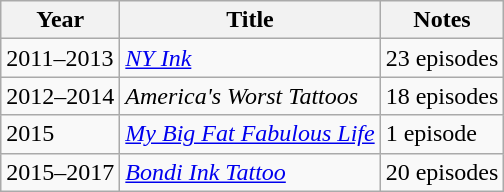<table class="wikitable sortable">
<tr>
<th>Year</th>
<th>Title</th>
<th>Notes</th>
</tr>
<tr>
<td>2011–2013</td>
<td><em><a href='#'>NY Ink</a></em></td>
<td>23 episodes</td>
</tr>
<tr>
<td>2012–2014</td>
<td><em>America's Worst Tattoos</em></td>
<td>18 episodes</td>
</tr>
<tr>
<td>2015</td>
<td><em><a href='#'>My Big Fat Fabulous Life</a></em></td>
<td>1 episode</td>
</tr>
<tr>
<td>2015–2017</td>
<td><em><a href='#'>Bondi Ink Tattoo</a></em></td>
<td>20 episodes</td>
</tr>
</table>
